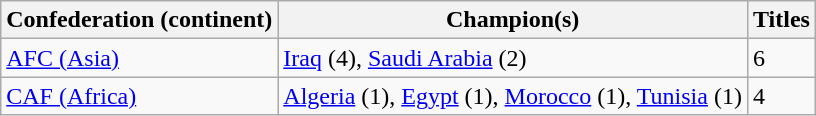<table class="wikitable">
<tr>
<th>Confederation (continent)</th>
<th>Champion(s)</th>
<th>Titles</th>
</tr>
<tr>
<td><a href='#'>AFC (Asia)</a></td>
<td><a href='#'>Iraq</a> (4), <a href='#'>Saudi Arabia</a> (2)</td>
<td>6</td>
</tr>
<tr>
<td><a href='#'>CAF (Africa)</a></td>
<td><a href='#'>Algeria</a> (1), <a href='#'>Egypt</a> (1), <a href='#'>Morocco</a> (1), <a href='#'>Tunisia</a> (1)</td>
<td>4</td>
</tr>
</table>
